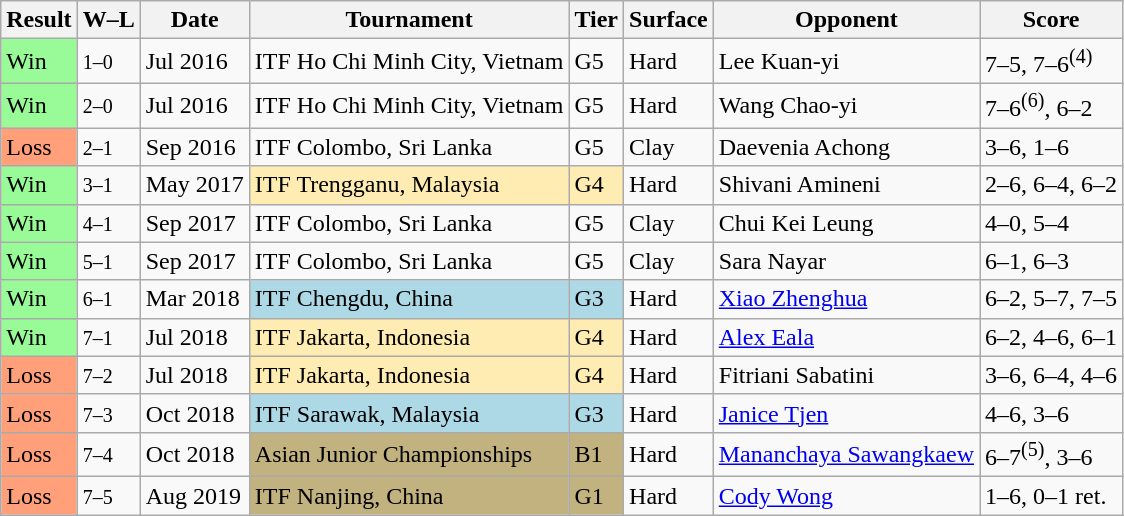<table class="sortable wikitable">
<tr>
<th>Result</th>
<th class="unsortable">W–L</th>
<th>Date</th>
<th>Tournament</th>
<th>Tier</th>
<th>Surface</th>
<th>Opponent</th>
<th class="unsortable">Score</th>
</tr>
<tr>
<td style="background:#98fb98;">Win</td>
<td><small>1–0</small></td>
<td>Jul 2016</td>
<td>ITF Ho Chi Minh City, Vietnam</td>
<td>G5</td>
<td>Hard</td>
<td> Lee Kuan-yi</td>
<td>7–5, 7–6<sup>(4)</sup></td>
</tr>
<tr>
<td style="background:#98fb98;">Win</td>
<td><small>2–0</small></td>
<td>Jul 2016</td>
<td>ITF Ho Chi Minh City, Vietnam</td>
<td>G5</td>
<td>Hard</td>
<td> Wang Chao-yi</td>
<td>7–6<sup>(6)</sup>, 6–2</td>
</tr>
<tr>
<td style="background:#ffa07a;">Loss</td>
<td><small>2–1</small></td>
<td>Sep 2016</td>
<td>ITF Colombo, Sri Lanka</td>
<td>G5</td>
<td>Clay</td>
<td> Daevenia Achong</td>
<td>3–6, 1–6</td>
</tr>
<tr>
<td style="background:#98fb98;">Win</td>
<td><small>3–1</small></td>
<td>May 2017</td>
<td bgcolor="ffecb2">ITF Trengganu, Malaysia</td>
<td bgcolor="ffecb2">G4</td>
<td>Hard</td>
<td> Shivani Amineni</td>
<td>2–6, 6–4, 6–2</td>
</tr>
<tr>
<td style="background:#98fb98;">Win</td>
<td><small>4–1</small></td>
<td>Sep 2017</td>
<td>ITF Colombo, Sri Lanka</td>
<td>G5</td>
<td>Clay</td>
<td> Chui Kei Leung</td>
<td>4–0, 5–4</td>
</tr>
<tr>
<td style="background:#98fb98;">Win</td>
<td><small>5–1</small></td>
<td>Sep 2017</td>
<td>ITF Colombo, Sri Lanka</td>
<td>G5</td>
<td>Clay</td>
<td> Sara Nayar</td>
<td>6–1, 6–3</td>
</tr>
<tr>
<td style="background:#98fb98;">Win</td>
<td><small>6–1</small></td>
<td>Mar 2018</td>
<td bgcolor="lightblue">ITF Chengdu, China</td>
<td bgcolor="lightblue">G3</td>
<td>Hard</td>
<td> <a href='#'>Xiao Zhenghua</a></td>
<td>6–2, 5–7, 7–5</td>
</tr>
<tr>
<td style="background:#98fb98;">Win</td>
<td><small>7–1</small></td>
<td>Jul 2018</td>
<td bgcolor="ffecb2">ITF Jakarta, Indonesia</td>
<td bgcolor="ffecb2">G4</td>
<td>Hard</td>
<td> <a href='#'>Alex Eala</a></td>
<td>6–2, 4–6, 6–1</td>
</tr>
<tr>
<td style="background:#ffa07a;">Loss</td>
<td><small>7–2</small></td>
<td>Jul 2018</td>
<td bgcolor="ffecb2">ITF Jakarta, Indonesia</td>
<td bgcolor="ffecb2">G4</td>
<td>Hard</td>
<td> Fitriani Sabatini</td>
<td>3–6, 6–4, 4–6</td>
</tr>
<tr>
<td style="background:#ffa07a;">Loss</td>
<td><small>7–3</small></td>
<td>Oct 2018</td>
<td bgcolor="lightblue">ITF Sarawak, Malaysia</td>
<td bgcolor="lightblue">G3</td>
<td>Hard</td>
<td> <a href='#'>Janice Tjen</a></td>
<td>4–6, 3–6</td>
</tr>
<tr>
<td style="background:#ffa07a;">Loss</td>
<td><small>7–4</small></td>
<td>Oct 2018</td>
<td bgcolor="c2b280">Asian Junior Championships</td>
<td bgcolor="c2b280">B1</td>
<td>Hard</td>
<td> <a href='#'>Mananchaya Sawangkaew</a></td>
<td>6–7<sup>(5)</sup>, 3–6</td>
</tr>
<tr>
<td style="background:#ffa07a;">Loss</td>
<td><small>7–5</small></td>
<td>Aug 2019</td>
<td bgcolor="c2b280">ITF Nanjing, China</td>
<td bgcolor="c2b280">G1</td>
<td>Hard</td>
<td> <a href='#'>Cody Wong</a></td>
<td>1–6, 0–1 ret.</td>
</tr>
</table>
